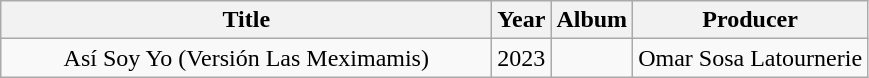<table class="wikitable plainrowheaders" style="text-align:center;">
<tr>
<th style="width:20em;">Title</th>
<th>Year</th>
<th>Album</th>
<th>Producer</th>
</tr>
<tr>
<td>Así Soy Yo (Versión Las Meximamis)</td>
<td>2023</td>
<td></td>
<td>Omar Sosa Latournerie</td>
</tr>
</table>
